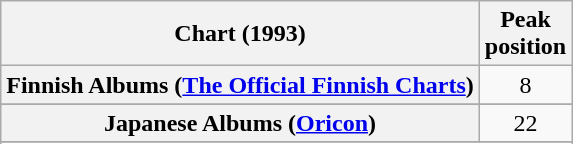<table class="wikitable sortable plainrowheaders" style="text-align:center">
<tr>
<th scope="col">Chart (1993)</th>
<th scope="col">Peak<br> position</th>
</tr>
<tr>
<th scope="row">Finnish Albums (<a href='#'>The Official Finnish Charts</a>)</th>
<td align="center">8</td>
</tr>
<tr>
</tr>
<tr>
<th scope="row">Japanese Albums (<a href='#'>Oricon</a>)</th>
<td align="center">22</td>
</tr>
<tr>
</tr>
<tr>
</tr>
</table>
